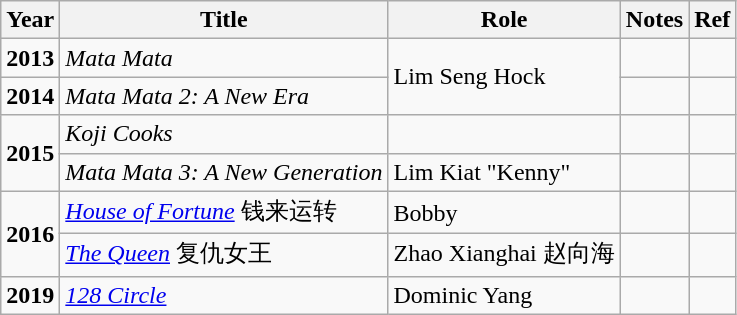<table class="wikitable">
<tr>
<th>Year</th>
<th>Title</th>
<th>Role</th>
<th>Notes</th>
<th>Ref</th>
</tr>
<tr>
<td><strong>2013</strong></td>
<td><em>Mata Mata</em></td>
<td rowspan="2">Lim Seng Hock</td>
<td></td>
<td></td>
</tr>
<tr>
<td><strong>2014</strong></td>
<td><em>Mata Mata 2: A New Era</em></td>
<td></td>
<td></td>
</tr>
<tr>
<td rowspan="2"><strong>2015</strong></td>
<td><em>Koji Cooks</em></td>
<td></td>
<td></td>
<td></td>
</tr>
<tr>
<td><em>Mata Mata 3: A New Generation</em></td>
<td>Lim Kiat "Kenny"</td>
<td></td>
<td></td>
</tr>
<tr>
<td rowspan="2"><strong>2016</strong></td>
<td><em><a href='#'>House of Fortune</a></em> 钱来运转</td>
<td>Bobby</td>
<td></td>
<td></td>
</tr>
<tr>
<td><a href='#'><em>The Queen</em></a> 复仇女王</td>
<td>Zhao Xianghai 赵向海</td>
<td></td>
<td></td>
</tr>
<tr>
<td><strong>2019</strong></td>
<td><em><a href='#'>128 Circle</a></em></td>
<td>Dominic Yang</td>
<td></td>
</tr>
</table>
